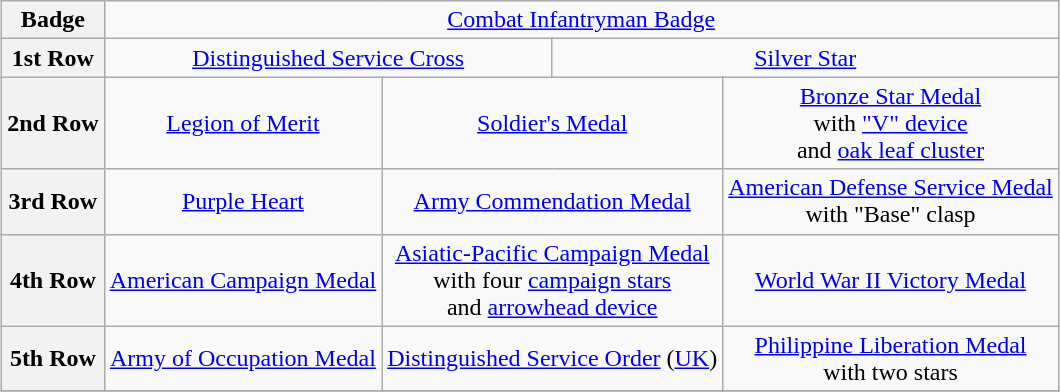<table class="wikitable" style="margin:1em auto; text-align:center;">
<tr>
<th>Badge</th>
<td colspan="12"><a href='#'>Combat Infantryman Badge</a></td>
</tr>
<tr>
<th>1st Row</th>
<td colspan="6"><a href='#'>Distinguished Service Cross</a></td>
<td colspan="6"><a href='#'>Silver Star</a></td>
</tr>
<tr>
<th>2nd Row</th>
<td colspan="4"><a href='#'>Legion of Merit</a></td>
<td colspan="4"><a href='#'>Soldier's Medal</a></td>
<td colspan="4"><a href='#'>Bronze Star Medal</a> <br> with <a href='#'>"V" device</a> <br>and <a href='#'>oak leaf cluster</a></td>
</tr>
<tr>
<th>3rd Row</th>
<td colspan="4"><a href='#'>Purple Heart</a></td>
<td colspan="4"><a href='#'>Army Commendation Medal</a></td>
<td colspan="4"><a href='#'>American Defense Service Medal</a> <br> with "Base" clasp</td>
</tr>
<tr>
<th>4th Row</th>
<td colspan="4"><a href='#'>American Campaign Medal</a></td>
<td colspan="4"><a href='#'>Asiatic-Pacific Campaign Medal</a> <br>with four <a href='#'>campaign stars</a> <br>and <a href='#'>arrowhead device</a></td>
<td colspan="4"><a href='#'>World War II Victory Medal</a></td>
</tr>
<tr>
<th>5th Row</th>
<td colspan="4"><a href='#'>Army of Occupation Medal</a></td>
<td colspan="4"><a href='#'>Distinguished Service Order</a> (<a href='#'>UK</a>)</td>
<td colspan="4"><a href='#'>Philippine Liberation Medal</a> <br> with two stars</td>
</tr>
<tr>
</tr>
</table>
